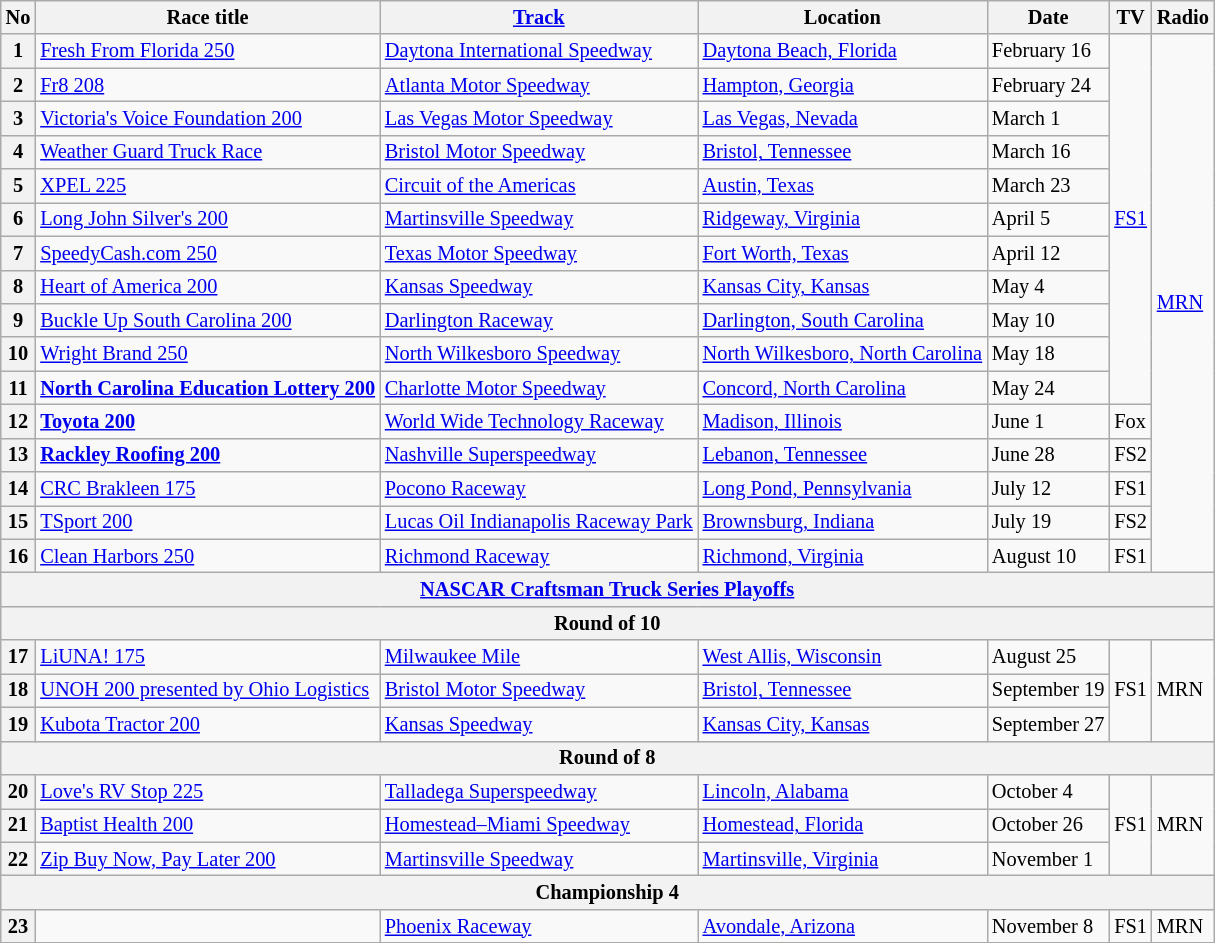<table class="wikitable" style="font-size:85%">
<tr>
<th>No</th>
<th>Race title</th>
<th><a href='#'>Track</a></th>
<th>Location</th>
<th>Date</th>
<th>TV</th>
<th>Radio</th>
</tr>
<tr>
<th>1</th>
<td><a href='#'>Fresh From Florida 250</a></td>
<td> <a href='#'>Daytona International Speedway</a></td>
<td><a href='#'>Daytona Beach, Florida</a></td>
<td>February 16</td>
<td rowspan="11"><a href='#'>FS1</a></td>
<td rowspan="16"><a href='#'>MRN</a></td>
</tr>
<tr>
<th>2</th>
<td><a href='#'>Fr8 208</a></td>
<td> <a href='#'>Atlanta Motor Speedway</a></td>
<td><a href='#'>Hampton, Georgia</a></td>
<td>February 24</td>
</tr>
<tr>
<th>3</th>
<td><a href='#'>Victoria's Voice Foundation 200</a></td>
<td> <a href='#'>Las Vegas Motor Speedway</a></td>
<td><a href='#'>Las Vegas, Nevada</a></td>
<td>March 1</td>
</tr>
<tr>
<th>4</th>
<td><a href='#'>Weather Guard Truck Race</a></td>
<td> <a href='#'>Bristol Motor Speedway</a></td>
<td><a href='#'>Bristol, Tennessee</a></td>
<td>March 16</td>
</tr>
<tr>
<th>5</th>
<td><a href='#'>XPEL 225</a></td>
<td> <a href='#'>Circuit of the Americas</a></td>
<td><a href='#'>Austin, Texas</a></td>
<td>March 23</td>
</tr>
<tr>
<th>6</th>
<td><a href='#'>Long John Silver's 200</a></td>
<td> <a href='#'>Martinsville Speedway</a></td>
<td><a href='#'>Ridgeway, Virginia</a></td>
<td>April 5</td>
</tr>
<tr>
<th>7</th>
<td><a href='#'>SpeedyCash.com 250</a></td>
<td> <a href='#'>Texas Motor Speedway</a></td>
<td><a href='#'>Fort Worth, Texas</a></td>
<td>April 12</td>
</tr>
<tr>
<th>8</th>
<td><a href='#'>Heart of America 200</a></td>
<td> <a href='#'>Kansas Speedway</a></td>
<td><a href='#'>Kansas City, Kansas</a></td>
<td>May 4</td>
</tr>
<tr>
<th>9</th>
<td><a href='#'>Buckle Up South Carolina 200</a></td>
<td> <a href='#'>Darlington Raceway</a></td>
<td><a href='#'>Darlington, South Carolina</a></td>
<td>May 10</td>
</tr>
<tr>
<th>10</th>
<td><a href='#'>Wright Brand 250</a></td>
<td> <a href='#'>North Wilkesboro Speedway</a></td>
<td nowrap><a href='#'>North Wilkesboro, North Carolina</a></td>
<td>May 18</td>
</tr>
<tr>
<th>11</th>
<td><strong><a href='#'>North Carolina Education Lottery 200</a></strong></td>
<td> <a href='#'>Charlotte Motor Speedway</a></td>
<td><a href='#'>Concord, North Carolina</a></td>
<td>May 24</td>
</tr>
<tr>
<th>12</th>
<td><strong><a href='#'>Toyota 200</a></strong></td>
<td> <a href='#'>World Wide Technology Raceway</a></td>
<td><a href='#'>Madison, Illinois</a></td>
<td>June 1</td>
<td>Fox</td>
</tr>
<tr>
<th>13</th>
<td><strong><a href='#'>Rackley Roofing 200</a></strong></td>
<td> <a href='#'>Nashville Superspeedway</a></td>
<td><a href='#'>Lebanon, Tennessee</a></td>
<td>June 28</td>
<td>FS2</td>
</tr>
<tr>
<th>14</th>
<td><a href='#'>CRC Brakleen 175</a></td>
<td> <a href='#'>Pocono Raceway</a></td>
<td><a href='#'>Long Pond, Pennsylvania</a></td>
<td>July 12</td>
<td>FS1</td>
</tr>
<tr>
<th>15</th>
<td><a href='#'>TSport 200</a></td>
<td nowrap> <a href='#'>Lucas Oil Indianapolis Raceway Park</a></td>
<td><a href='#'>Brownsburg, Indiana</a></td>
<td>July 19</td>
<td>FS2</td>
</tr>
<tr>
<th>16</th>
<td nowrap><a href='#'>Clean Harbors 250</a></td>
<td> <a href='#'>Richmond Raceway</a></td>
<td><a href='#'>Richmond, Virginia</a></td>
<td>August 10</td>
<td>FS1</td>
</tr>
<tr>
<th colspan=7><a href='#'>NASCAR Craftsman Truck Series Playoffs</a></th>
</tr>
<tr>
<th colspan=7>Round of 10</th>
</tr>
<tr>
<th>17</th>
<td><a href='#'>LiUNA! 175</a></td>
<td> <a href='#'>Milwaukee Mile</a></td>
<td><a href='#'>West Allis, Wisconsin</a></td>
<td>August 25</td>
<td rowspan="3">FS1</td>
<td rowspan="3">MRN</td>
</tr>
<tr>
<th>18</th>
<td><a href='#'>UNOH 200 presented by Ohio Logistics</a></td>
<td> <a href='#'>Bristol Motor Speedway</a></td>
<td><a href='#'>Bristol, Tennessee</a></td>
<td>September 19</td>
</tr>
<tr>
<th>19</th>
<td><a href='#'>Kubota Tractor 200</a></td>
<td> <a href='#'>Kansas Speedway</a></td>
<td><a href='#'>Kansas City, Kansas</a></td>
<td nowrap>September 27</td>
</tr>
<tr>
<th colspan=57>Round of 8</th>
</tr>
<tr>
<th>20</th>
<td><a href='#'>Love's RV Stop 225</a></td>
<td> <a href='#'>Talladega Superspeedway</a></td>
<td><a href='#'>Lincoln, Alabama</a></td>
<td>October 4</td>
<td rowspan="3">FS1</td>
<td rowspan="3">MRN</td>
</tr>
<tr>
<th>21</th>
<td><a href='#'>Baptist Health 200</a></td>
<td> <a href='#'>Homestead–Miami Speedway</a></td>
<td><a href='#'>Homestead, Florida</a></td>
<td>October 26</td>
</tr>
<tr>
<th>22</th>
<td><a href='#'>Zip Buy Now, Pay Later 200</a></td>
<td> <a href='#'>Martinsville Speedway</a></td>
<td><a href='#'>Martinsville, Virginia</a></td>
<td>November 1</td>
</tr>
<tr>
<th colspan=7>Championship 4</th>
</tr>
<tr>
<th>23</th>
<td></td>
<td> <a href='#'>Phoenix Raceway</a></td>
<td><a href='#'>Avondale, Arizona</a></td>
<td>November 8</td>
<td>FS1</td>
<td>MRN</td>
</tr>
</table>
